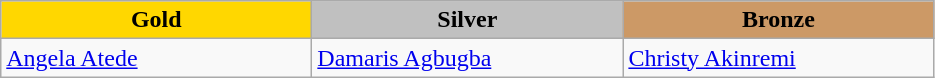<table class="wikitable" style="text-align:left">
<tr align="center">
<td width=200 bgcolor=gold><strong>Gold</strong></td>
<td width=200 bgcolor=silver><strong>Silver</strong></td>
<td width=200 bgcolor=CC9966><strong>Bronze</strong></td>
</tr>
<tr>
<td><a href='#'>Angela Atede</a><br><em></em></td>
<td><a href='#'>Damaris Agbugba</a><br><em></em></td>
<td><a href='#'>Christy Akinremi</a><br><em></em></td>
</tr>
</table>
